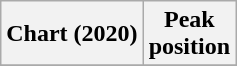<table class="wikitable sortable plainrowheaders" style="text-align:center">
<tr>
<th scope="col">Chart (2020)</th>
<th scope="col">Peak<br>position</th>
</tr>
<tr>
</tr>
</table>
